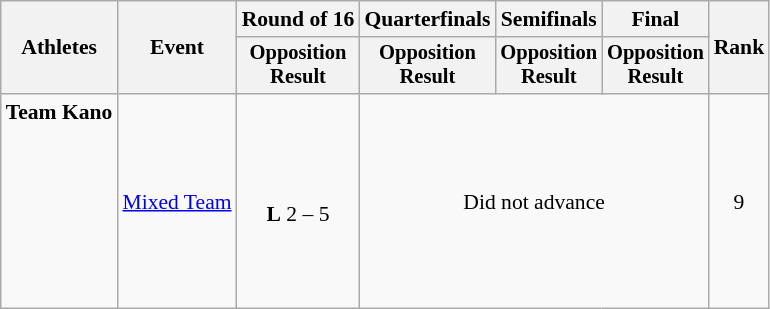<table class="wikitable" style="font-size:90%">
<tr>
<th rowspan="2">Athletes</th>
<th rowspan="2">Event</th>
<th>Round of 16</th>
<th>Quarterfinals</th>
<th>Semifinals</th>
<th>Final</th>
<th rowspan=2>Rank</th>
</tr>
<tr style="font-size:95%">
<th>Opposition<br>Result</th>
<th>Opposition<br>Result</th>
<th>Opposition<br>Result</th>
<th>Opposition<br>Result</th>
</tr>
<tr align=center>
<td align=left><strong>Team Kano</strong><br><br><br><br><br><br><br><br></td>
<td align=left><a href='#'>Mixed Team</a></td>
<td><br><strong>L</strong> 2 – 5</td>
<td colspan=3>Did not advance</td>
<td>9</td>
</tr>
</table>
